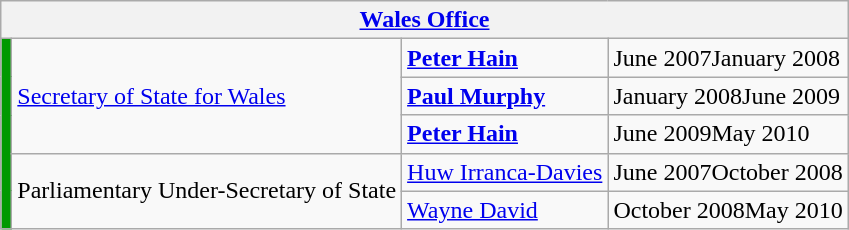<table class="wikitable">
<tr>
<th colspan=4><a href='#'>Wales Office</a></th>
</tr>
<tr>
<td rowspan=5 bgcolor="009900"></td>
<td rowspan=3><a href='#'>Secretary of State for Wales</a></td>
<td><strong><a href='#'>Peter Hain</a></strong></td>
<td>June 2007January 2008</td>
</tr>
<tr>
<td><strong><a href='#'>Paul Murphy</a></strong></td>
<td>January 2008June 2009</td>
</tr>
<tr>
<td><strong><a href='#'>Peter Hain</a></strong></td>
<td>June 2009May 2010</td>
</tr>
<tr>
<td rowspan=2>Parliamentary Under-Secretary of State</td>
<td><a href='#'>Huw Irranca-Davies</a></td>
<td>June 2007October 2008</td>
</tr>
<tr>
<td><a href='#'>Wayne David</a></td>
<td>October 2008May 2010</td>
</tr>
</table>
